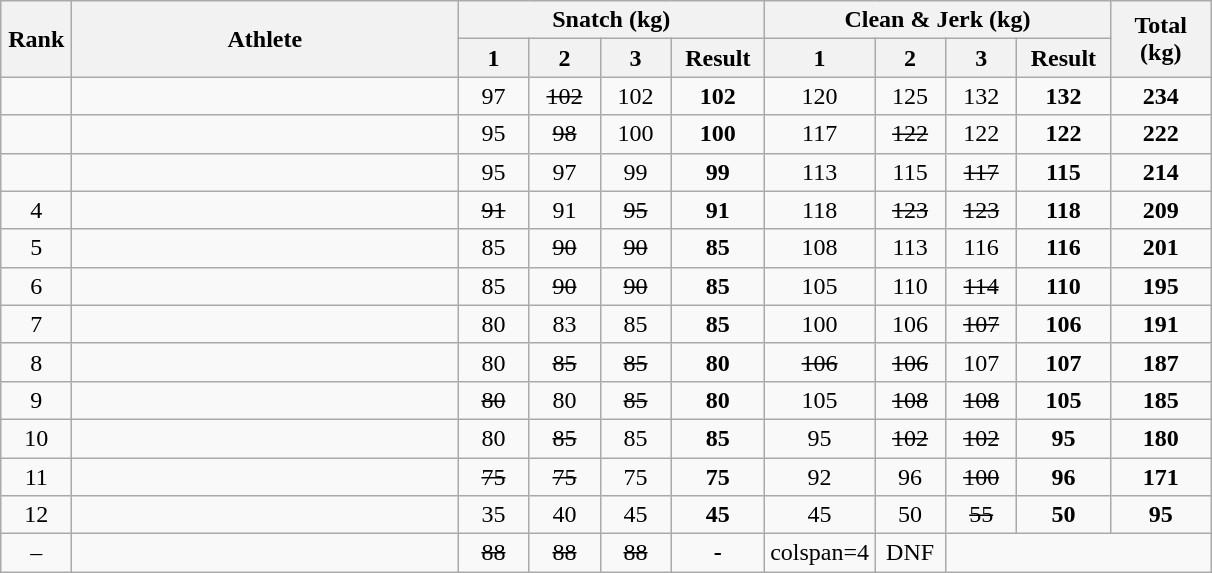<table class="wikitable" style="text-align:center;">
<tr>
<th rowspan=2 width=40>Rank</th>
<th rowspan=2 width=250>Athlete</th>
<th colspan=4>Snatch (kg)</th>
<th colspan=4>Clean & Jerk (kg)</th>
<th rowspan=2 width=60>Total (kg)</th>
</tr>
<tr>
<th width=40>1</th>
<th width=40>2</th>
<th width=40>3</th>
<th width=55>Result</th>
<th width=40>1</th>
<th width=40>2</th>
<th width=40>3</th>
<th width=55>Result</th>
</tr>
<tr>
<td></td>
<td style="text-align:left;"></td>
<td>97</td>
<td><s>102</s></td>
<td>102</td>
<td><strong>102</strong></td>
<td>120</td>
<td>125</td>
<td>132</td>
<td><strong>132</strong></td>
<td><strong>234</strong></td>
</tr>
<tr>
<td></td>
<td style="text-align:left;"></td>
<td>95</td>
<td><s>98</s></td>
<td>100</td>
<td><strong>100</strong></td>
<td>117</td>
<td><s>122</s></td>
<td>122</td>
<td><strong>122</strong></td>
<td><strong>222</strong></td>
</tr>
<tr>
<td></td>
<td style="text-align:left;"></td>
<td>95</td>
<td>97</td>
<td>99</td>
<td><strong>99</strong></td>
<td>113</td>
<td>115</td>
<td><s>117</s></td>
<td><strong>115</strong></td>
<td><strong>214</strong></td>
</tr>
<tr>
<td>4</td>
<td style="text-align:left;"></td>
<td><s>91</s></td>
<td>91</td>
<td><s>95</s></td>
<td><strong>91</strong></td>
<td>118</td>
<td><s>123</s></td>
<td><s>123</s></td>
<td><strong>118</strong></td>
<td><strong>209</strong></td>
</tr>
<tr>
<td>5</td>
<td style="text-align:left;"></td>
<td>85</td>
<td><s>90</s></td>
<td><s>90</s></td>
<td><strong>85</strong></td>
<td>108</td>
<td>113</td>
<td>116</td>
<td><strong>116</strong></td>
<td><strong>201</strong></td>
</tr>
<tr>
<td>6</td>
<td style="text-align:left;"></td>
<td>85</td>
<td><s>90</s></td>
<td><s>90</s></td>
<td><strong>85</strong></td>
<td>105</td>
<td>110</td>
<td><s>114</s></td>
<td><strong>110</strong></td>
<td><strong>195</strong></td>
</tr>
<tr>
<td>7</td>
<td style="text-align:left;"></td>
<td>80</td>
<td>83</td>
<td>85</td>
<td><strong>85</strong></td>
<td>100</td>
<td>106</td>
<td><s>107</s></td>
<td><strong>106</strong></td>
<td><strong>191</strong></td>
</tr>
<tr>
<td>8</td>
<td style="text-align:left;"></td>
<td>80</td>
<td><s>85</s></td>
<td><s>85</s></td>
<td><strong>80</strong></td>
<td><s>106</s></td>
<td><s>106</s></td>
<td>107</td>
<td><strong>107</strong></td>
<td><strong>187</strong></td>
</tr>
<tr>
<td>9</td>
<td style="text-align:left;"></td>
<td><s>80</s></td>
<td>80</td>
<td><s>85</s></td>
<td><strong>80</strong></td>
<td>105</td>
<td><s>108</s></td>
<td><s>108</s></td>
<td><strong>105</strong></td>
<td><strong>185</strong></td>
</tr>
<tr>
<td>10</td>
<td style="text-align:left;"></td>
<td>80</td>
<td><s>85</s></td>
<td>85</td>
<td><strong>85</strong></td>
<td>95</td>
<td><s>102</s></td>
<td><s>102</s></td>
<td><strong>95</strong></td>
<td><strong>180</strong></td>
</tr>
<tr>
<td>11</td>
<td style="text-align:left;"></td>
<td><s>75</s></td>
<td><s>75</s></td>
<td>75</td>
<td><strong>75</strong></td>
<td>92</td>
<td>96</td>
<td><s>100</s></td>
<td><strong>96</strong></td>
<td><strong>171</strong></td>
</tr>
<tr>
<td>12</td>
<td style="text-align:left;"></td>
<td>35</td>
<td>40</td>
<td>45</td>
<td><strong>45</strong></td>
<td>45</td>
<td>50</td>
<td><s>55</s></td>
<td><strong>50</strong></td>
<td><strong>95</strong></td>
</tr>
<tr>
<td>–</td>
<td style="text-align:left;"></td>
<td><s>88</s></td>
<td><s>88</s></td>
<td><s>88</s></td>
<td><strong>-</strong></td>
<td>colspan=4 </td>
<td>DNF</td>
</tr>
</table>
